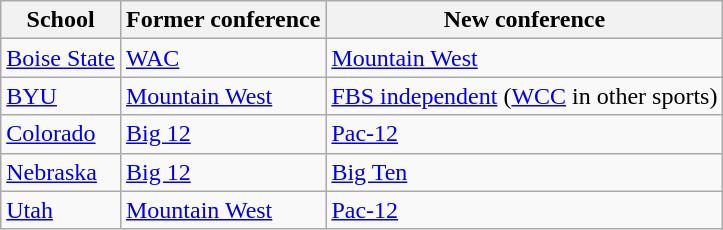<table class="wikitable sortable">
<tr>
<th>School</th>
<th>Former conference</th>
<th>New conference</th>
</tr>
<tr>
<td><a href='#'>Boise State</a></td>
<td><a href='#'>WAC</a></td>
<td><a href='#'>Mountain West</a></td>
</tr>
<tr>
<td><a href='#'>BYU</a></td>
<td><a href='#'>Mountain West</a></td>
<td><a href='#'>FBS independent</a> (<a href='#'>WCC</a> in other sports)</td>
</tr>
<tr>
<td><a href='#'>Colorado</a></td>
<td><a href='#'>Big 12</a></td>
<td><a href='#'>Pac-12</a></td>
</tr>
<tr>
<td><a href='#'>Nebraska</a></td>
<td><a href='#'>Big 12</a></td>
<td><a href='#'>Big Ten</a></td>
</tr>
<tr>
<td><a href='#'>Utah</a></td>
<td><a href='#'>Mountain West</a></td>
<td><a href='#'>Pac-12</a></td>
</tr>
</table>
